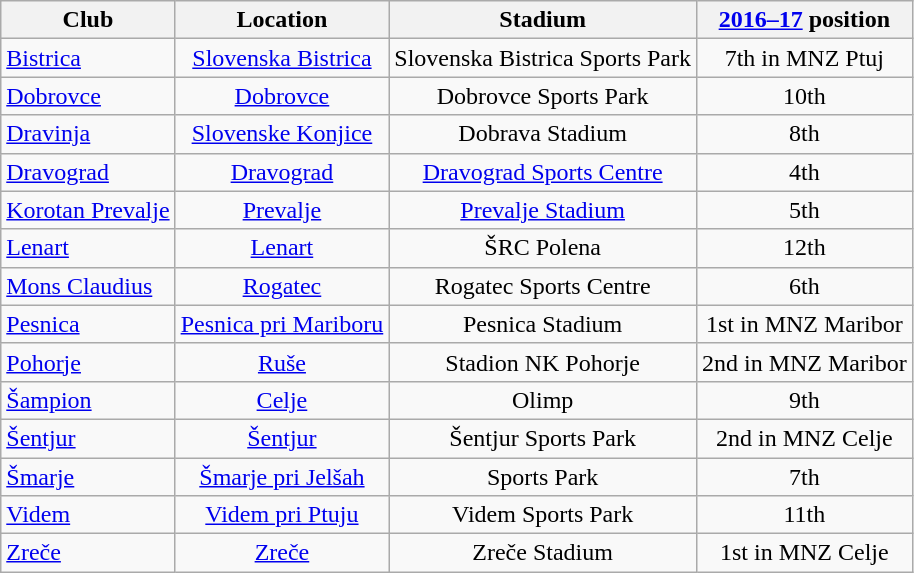<table class="wikitable" style="text-align:center;">
<tr>
<th>Club</th>
<th>Location</th>
<th>Stadium</th>
<th><a href='#'>2016–17</a> position</th>
</tr>
<tr>
<td style="text-align:left;"><a href='#'>Bistrica</a></td>
<td><a href='#'>Slovenska Bistrica</a></td>
<td>Slovenska Bistrica Sports Park</td>
<td>7th in MNZ Ptuj</td>
</tr>
<tr>
<td style="text-align:left;"><a href='#'>Dobrovce</a></td>
<td><a href='#'>Dobrovce</a></td>
<td>Dobrovce Sports Park</td>
<td>10th</td>
</tr>
<tr>
<td style="text-align:left;"><a href='#'>Dravinja</a></td>
<td><a href='#'>Slovenske Konjice</a></td>
<td>Dobrava Stadium</td>
<td>8th</td>
</tr>
<tr>
<td style="text-align:left;"><a href='#'>Dravograd</a></td>
<td><a href='#'>Dravograd</a></td>
<td><a href='#'>Dravograd Sports Centre</a></td>
<td>4th</td>
</tr>
<tr>
<td style="text-align:left;"><a href='#'>Korotan Prevalje</a></td>
<td><a href='#'>Prevalje</a></td>
<td><a href='#'>Prevalje Stadium</a></td>
<td>5th</td>
</tr>
<tr>
<td style="text-align:left;"><a href='#'>Lenart</a></td>
<td><a href='#'>Lenart</a></td>
<td>ŠRC Polena</td>
<td>12th</td>
</tr>
<tr>
<td style="text-align:left;"><a href='#'>Mons Claudius</a></td>
<td><a href='#'>Rogatec</a></td>
<td>Rogatec Sports Centre</td>
<td>6th</td>
</tr>
<tr>
<td style="text-align:left;"><a href='#'>Pesnica</a></td>
<td><a href='#'>Pesnica pri Mariboru</a></td>
<td>Pesnica Stadium</td>
<td>1st in MNZ Maribor</td>
</tr>
<tr>
<td style="text-align:left;"><a href='#'>Pohorje</a></td>
<td><a href='#'>Ruše</a></td>
<td>Stadion NK Pohorje</td>
<td>2nd in MNZ Maribor</td>
</tr>
<tr>
<td style="text-align:left;"><a href='#'>Šampion</a></td>
<td><a href='#'>Celje</a></td>
<td>Olimp</td>
<td>9th</td>
</tr>
<tr>
<td style="text-align:left;"><a href='#'>Šentjur</a></td>
<td><a href='#'>Šentjur</a></td>
<td>Šentjur Sports Park</td>
<td>2nd in MNZ Celje</td>
</tr>
<tr>
<td style="text-align:left;"><a href='#'>Šmarje</a></td>
<td><a href='#'>Šmarje pri Jelšah</a></td>
<td>Sports Park</td>
<td>7th</td>
</tr>
<tr>
<td style="text-align:left;"><a href='#'>Videm</a></td>
<td><a href='#'>Videm pri Ptuju</a></td>
<td>Videm Sports Park</td>
<td>11th</td>
</tr>
<tr>
<td style="text-align:left;"><a href='#'>Zreče</a></td>
<td><a href='#'>Zreče</a></td>
<td>Zreče Stadium</td>
<td>1st in MNZ Celje</td>
</tr>
</table>
